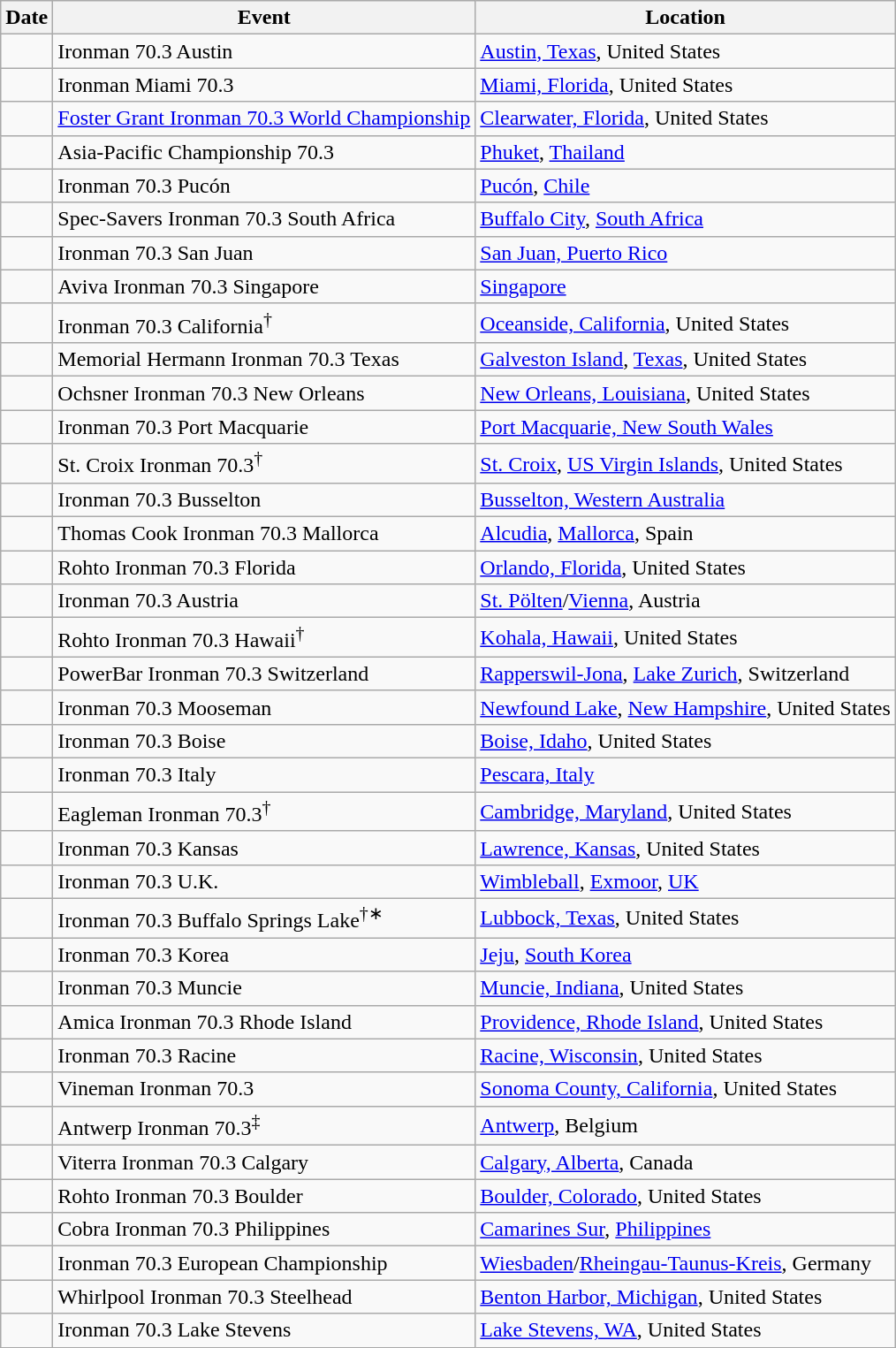<table class="wikitable sortable">
<tr>
<th>Date</th>
<th>Event</th>
<th>Location</th>
</tr>
<tr>
<td align = "right"></td>
<td>Ironman 70.3 Austin</td>
<td> <a href='#'>Austin, Texas</a>, United States</td>
</tr>
<tr>
<td align = "right"></td>
<td>Ironman Miami 70.3</td>
<td> <a href='#'>Miami, Florida</a>, United States</td>
</tr>
<tr>
<td align = "right"></td>
<td><a href='#'>Foster Grant Ironman 70.3 World Championship</a></td>
<td> <a href='#'>Clearwater, Florida</a>, United States</td>
</tr>
<tr>
<td align = "right"></td>
<td>Asia-Pacific Championship 70.3</td>
<td> <a href='#'>Phuket</a>, <a href='#'>Thailand</a></td>
</tr>
<tr>
<td align = "right"></td>
<td>Ironman 70.3 Pucón</td>
<td> <a href='#'>Pucón</a>, <a href='#'>Chile</a></td>
</tr>
<tr>
<td align = "right"></td>
<td>Spec-Savers Ironman 70.3 South Africa</td>
<td> <a href='#'>Buffalo City</a>, <a href='#'>South Africa</a></td>
</tr>
<tr>
<td align = "right"></td>
<td>Ironman 70.3 San Juan</td>
<td> <a href='#'>San Juan, Puerto Rico</a></td>
</tr>
<tr>
<td align = "right"></td>
<td>Aviva Ironman 70.3 Singapore</td>
<td> <a href='#'>Singapore</a></td>
</tr>
<tr>
<td align = "right"></td>
<td>Ironman 70.3 California<sup>†</sup></td>
<td> <a href='#'>Oceanside, California</a>, United States</td>
</tr>
<tr>
<td align = "right"></td>
<td>Memorial Hermann Ironman 70.3 Texas</td>
<td> <a href='#'>Galveston Island</a>, <a href='#'>Texas</a>, United States</td>
</tr>
<tr>
<td align = "right"></td>
<td>Ochsner Ironman 70.3 New Orleans</td>
<td> <a href='#'>New Orleans, Louisiana</a>, United States</td>
</tr>
<tr>
<td align = "right"></td>
<td>Ironman 70.3 Port Macquarie</td>
<td> <a href='#'>Port Macquarie, New South Wales</a></td>
</tr>
<tr>
<td align = "right"></td>
<td>St. Croix Ironman 70.3<sup>†</sup></td>
<td> <a href='#'>St. Croix</a>, <a href='#'>US Virgin Islands</a>, United States</td>
</tr>
<tr>
<td align = "right"></td>
<td>Ironman 70.3 Busselton</td>
<td> <a href='#'>Busselton, Western Australia</a></td>
</tr>
<tr>
<td align = "right"></td>
<td>Thomas Cook Ironman 70.3 Mallorca</td>
<td> <a href='#'>Alcudia</a>, <a href='#'>Mallorca</a>, Spain</td>
</tr>
<tr>
<td align = "right"></td>
<td>Rohto Ironman 70.3 Florida</td>
<td> <a href='#'>Orlando, Florida</a>, United States</td>
</tr>
<tr>
<td align = "right"></td>
<td>Ironman 70.3 Austria</td>
<td> <a href='#'>St. Pölten</a>/<a href='#'>Vienna</a>, Austria</td>
</tr>
<tr>
<td align = "right"></td>
<td>Rohto Ironman 70.3 Hawaii<sup>†</sup></td>
<td> <a href='#'>Kohala, Hawaii</a>, United States</td>
</tr>
<tr>
<td align = "right"></td>
<td>PowerBar Ironman 70.3 Switzerland</td>
<td> <a href='#'>Rapperswil-Jona</a>, <a href='#'>Lake Zurich</a>, Switzerland</td>
</tr>
<tr>
<td align = "right"></td>
<td>Ironman 70.3 Mooseman</td>
<td> <a href='#'>Newfound Lake</a>, <a href='#'>New Hampshire</a>, United States</td>
</tr>
<tr>
<td align = "right"></td>
<td>Ironman 70.3 Boise</td>
<td> <a href='#'>Boise, Idaho</a>, United States</td>
</tr>
<tr>
<td align = "right"></td>
<td>Ironman 70.3 Italy</td>
<td> <a href='#'>Pescara, Italy</a></td>
</tr>
<tr>
<td align = "right"></td>
<td>Eagleman Ironman 70.3<sup>†</sup></td>
<td> <a href='#'>Cambridge, Maryland</a>, United States</td>
</tr>
<tr>
<td align = "right"></td>
<td>Ironman 70.3 Kansas</td>
<td> <a href='#'>Lawrence, Kansas</a>, United States</td>
</tr>
<tr>
<td align = "right"></td>
<td>Ironman 70.3 U.K.</td>
<td> <a href='#'>Wimbleball</a>, <a href='#'>Exmoor</a>, <a href='#'>UK</a></td>
</tr>
<tr>
<td align = "right"></td>
<td>Ironman 70.3 Buffalo Springs Lake<sup>†∗</sup></td>
<td> <a href='#'>Lubbock, Texas</a>, United States</td>
</tr>
<tr>
<td align = "right"></td>
<td>Ironman 70.3 Korea</td>
<td> <a href='#'>Jeju</a>, <a href='#'>South Korea</a></td>
</tr>
<tr>
<td align = "right"></td>
<td>Ironman 70.3 Muncie</td>
<td> <a href='#'>Muncie, Indiana</a>, United States</td>
</tr>
<tr>
<td align = "right"></td>
<td>Amica Ironman 70.3 Rhode Island</td>
<td> <a href='#'>Providence, Rhode Island</a>, United States</td>
</tr>
<tr>
<td align = "right"></td>
<td>Ironman 70.3 Racine</td>
<td> <a href='#'>Racine, Wisconsin</a>, United States</td>
</tr>
<tr>
<td align = "right"></td>
<td>Vineman Ironman 70.3</td>
<td> <a href='#'>Sonoma County, California</a>, United States</td>
</tr>
<tr>
<td align = "right"></td>
<td>Antwerp Ironman 70.3<sup>‡</sup></td>
<td> <a href='#'>Antwerp</a>, Belgium</td>
</tr>
<tr>
<td align = "right"></td>
<td>Viterra Ironman 70.3 Calgary</td>
<td> <a href='#'>Calgary, Alberta</a>, Canada</td>
</tr>
<tr>
<td align = "right"></td>
<td>Rohto Ironman 70.3 Boulder</td>
<td> <a href='#'>Boulder, Colorado</a>, United States</td>
</tr>
<tr>
<td align = "right"></td>
<td>Cobra Ironman 70.3 Philippines</td>
<td> <a href='#'>Camarines Sur</a>, <a href='#'>Philippines</a></td>
</tr>
<tr>
<td align = "right"></td>
<td>Ironman 70.3 European Championship</td>
<td> <a href='#'>Wiesbaden</a>/<a href='#'>Rheingau-Taunus-Kreis</a>, Germany</td>
</tr>
<tr>
<td align = "right"></td>
<td>Whirlpool Ironman 70.3 Steelhead</td>
<td> <a href='#'>Benton Harbor, Michigan</a>, United States</td>
</tr>
<tr>
<td align = "right"></td>
<td>Ironman 70.3 Lake Stevens</td>
<td> <a href='#'>Lake Stevens, WA</a>, United States</td>
</tr>
</table>
